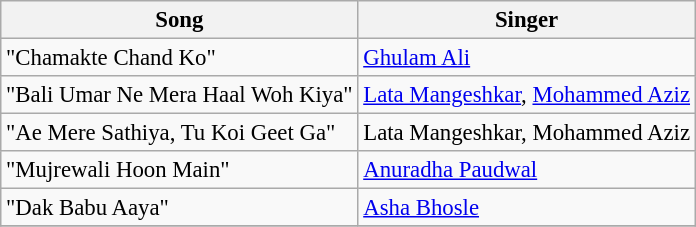<table class="wikitable" style="font-size:95%;">
<tr>
<th>Song</th>
<th>Singer</th>
</tr>
<tr>
<td>"Chamakte Chand Ko"</td>
<td><a href='#'>Ghulam Ali</a></td>
</tr>
<tr>
<td>"Bali Umar Ne Mera Haal Woh Kiya"</td>
<td><a href='#'>Lata Mangeshkar</a>, <a href='#'>Mohammed Aziz</a></td>
</tr>
<tr>
<td>"Ae Mere Sathiya, Tu Koi Geet Ga"</td>
<td>Lata Mangeshkar, Mohammed Aziz</td>
</tr>
<tr>
<td>"Mujrewali Hoon Main"</td>
<td><a href='#'>Anuradha Paudwal</a></td>
</tr>
<tr>
<td>"Dak Babu Aaya"</td>
<td><a href='#'>Asha Bhosle</a></td>
</tr>
<tr>
</tr>
</table>
